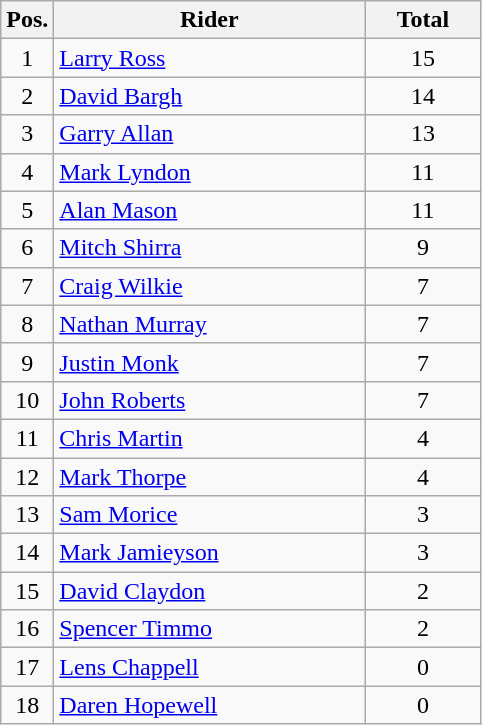<table class=wikitable>
<tr>
<th width=25px>Pos.</th>
<th width=200px>Rider</th>
<th width=70px>Total</th>
</tr>
<tr align=center>
<td>1</td>
<td align=left><a href='#'>Larry Ross</a></td>
<td>15</td>
</tr>
<tr align=center >
<td>2</td>
<td align=left><a href='#'>David Bargh</a></td>
<td>14</td>
</tr>
<tr align=center>
<td>3</td>
<td align=left><a href='#'>Garry Allan</a></td>
<td>13</td>
</tr>
<tr align=center >
<td>4</td>
<td align=left><a href='#'>Mark Lyndon</a></td>
<td>11</td>
</tr>
<tr align=center>
<td>5</td>
<td align=left><a href='#'>Alan Mason</a></td>
<td>11</td>
</tr>
<tr align=center >
<td>6</td>
<td align=left><a href='#'>Mitch Shirra</a></td>
<td>9</td>
</tr>
<tr align=center>
<td>7</td>
<td align=left><a href='#'>Craig Wilkie</a></td>
<td>7</td>
</tr>
<tr align=center>
<td>8</td>
<td align=left><a href='#'>Nathan Murray</a></td>
<td>7</td>
</tr>
<tr align=center>
<td>9</td>
<td align=left><a href='#'>Justin Monk</a></td>
<td>7</td>
</tr>
<tr align=center>
<td>10</td>
<td align=left><a href='#'>John Roberts</a></td>
<td>7</td>
</tr>
<tr align=center>
<td>11</td>
<td align=left><a href='#'>Chris Martin</a></td>
<td>4</td>
</tr>
<tr align=center>
<td>12</td>
<td align=left><a href='#'>Mark Thorpe</a></td>
<td>4</td>
</tr>
<tr align=center>
<td>13</td>
<td align=left><a href='#'>Sam Morice</a></td>
<td>3</td>
</tr>
<tr align=center>
<td>14</td>
<td align=left><a href='#'>Mark Jamieyson</a></td>
<td>3</td>
</tr>
<tr align=center>
<td>15</td>
<td align=left><a href='#'>David Claydon</a></td>
<td>2</td>
</tr>
<tr align=center>
<td>16</td>
<td align=left><a href='#'>Spencer Timmo</a></td>
<td>2</td>
</tr>
<tr align=center>
<td>17</td>
<td align=left><a href='#'>Lens Chappell</a></td>
<td>0</td>
</tr>
<tr align=center>
<td>18</td>
<td align=left><a href='#'>Daren Hopewell</a></td>
<td>0</td>
</tr>
</table>
